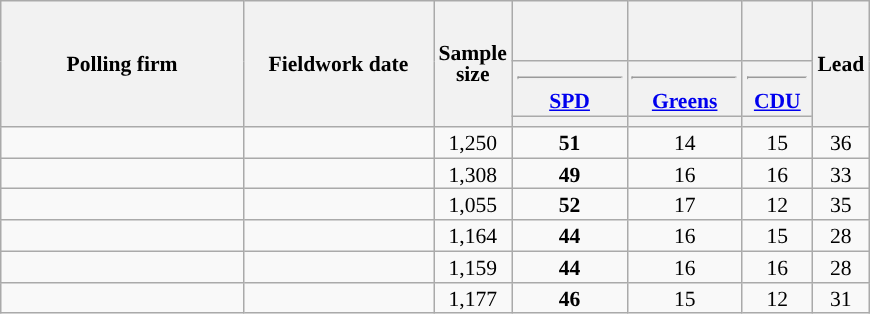<table class="wikitable sortable" style="text-align:center;font-size:90%;line-height:14px;">
<tr style="height:40px;">
<th style="width:155px;" rowspan="3">Polling firm</th>
<th style="width:120px;" rowspan="3">Fieldwork date</th>
<th style="width:35px;" rowspan="3">Sample<br>size</th>
<th class="unsortable" style="width:70px;"></th>
<th class="unsortable" style="width:70px;"></th>
<th class="unsortable"></th>
<th style="width:30px;" rowspan="3">Lead</th>
</tr>
<tr>
<th class="unsortable" style="width:40px;"><hr><a href='#'>SPD</a></th>
<th class="unsortable" style="width:40px;"><hr><a href='#'>Greens</a></th>
<th class="unsortable" style="width:40px;"><hr><a href='#'>CDU</a></th>
</tr>
<tr>
<th style="background:"></th>
<th style="background:"></th>
<th style="background:"></th>
</tr>
<tr>
<td></td>
<td></td>
<td>1,250</td>
<td><strong>51</strong></td>
<td>14</td>
<td>15</td>
<td style="background:">36</td>
</tr>
<tr>
<td></td>
<td></td>
<td>1,308</td>
<td><strong>49</strong></td>
<td>16</td>
<td>16</td>
<td style="background:">33</td>
</tr>
<tr>
<td></td>
<td></td>
<td>1,055</td>
<td><strong>52</strong></td>
<td>17</td>
<td>12</td>
<td style="background:">35</td>
</tr>
<tr>
<td></td>
<td></td>
<td>1,164</td>
<td><strong>44</strong></td>
<td>16</td>
<td>15</td>
<td style="background:">28</td>
</tr>
<tr>
<td></td>
<td></td>
<td>1,159</td>
<td><strong>44</strong></td>
<td>16</td>
<td>16</td>
<td style="background:">28</td>
</tr>
<tr>
<td></td>
<td></td>
<td>1,177</td>
<td><strong>46</strong></td>
<td>15</td>
<td>12</td>
<td style="background:">31</td>
</tr>
</table>
